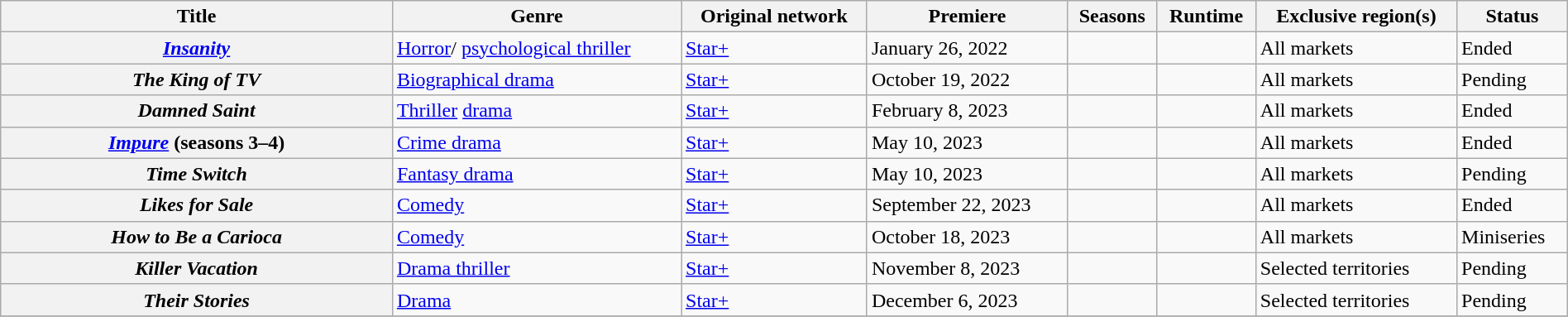<table class="wikitable plainrowheaders sortable" style="width:100%;">
<tr>
<th style="width:25%;">Title</th>
<th>Genre</th>
<th>Original network</th>
<th>Premiere</th>
<th>Seasons</th>
<th>Runtime</th>
<th>Exclusive region(s)</th>
<th>Status</th>
</tr>
<tr>
<th scope="row"><em><a href='#'>Insanity</a></em></th>
<td><a href='#'>Horror</a>/ <a href='#'>psychological thriller</a></td>
<td><a href='#'>Star+</a></td>
<td>January 26, 2022</td>
<td></td>
<td></td>
<td>All markets</td>
<td>Ended</td>
</tr>
<tr>
<th scope="row"><em>The King of TV</em></th>
<td><a href='#'>Biographical drama</a></td>
<td><a href='#'>Star+</a></td>
<td>October 19, 2022</td>
<td></td>
<td></td>
<td>All markets</td>
<td>Pending</td>
</tr>
<tr>
<th scope="row"><em>Damned Saint</em></th>
<td><a href='#'>Thriller</a> <a href='#'>drama</a></td>
<td><a href='#'>Star+</a></td>
<td>February 8, 2023</td>
<td></td>
<td></td>
<td>All markets</td>
<td>Ended</td>
</tr>
<tr>
<th scope="row"><em><a href='#'>Impure</a></em> (seasons 3–4)</th>
<td><a href='#'>Crime drama</a></td>
<td><a href='#'>Star+</a></td>
<td>May 10, 2023</td>
<td></td>
<td></td>
<td>All markets</td>
<td>Ended</td>
</tr>
<tr>
<th scope="row"><em>Time Switch</em></th>
<td><a href='#'>Fantasy drama</a></td>
<td><a href='#'>Star+</a></td>
<td>May 10, 2023</td>
<td></td>
<td></td>
<td>All markets</td>
<td>Pending</td>
</tr>
<tr>
<th scope="row"><em>Likes for Sale</em></th>
<td><a href='#'>Comedy</a></td>
<td><a href='#'>Star+</a></td>
<td>September 22, 2023</td>
<td></td>
<td></td>
<td>All markets</td>
<td>Ended</td>
</tr>
<tr>
<th scope="row"><em>How to Be a Carioca</em></th>
<td><a href='#'>Comedy</a></td>
<td><a href='#'>Star+</a></td>
<td>October 18, 2023</td>
<td></td>
<td></td>
<td>All markets</td>
<td>Miniseries</td>
</tr>
<tr>
<th scope="row"><em>Killer Vacation</em></th>
<td><a href='#'>Drama thriller</a></td>
<td><a href='#'>Star+</a></td>
<td>November 8, 2023</td>
<td></td>
<td></td>
<td>Selected territories</td>
<td>Pending</td>
</tr>
<tr>
<th scope="row"><em>Their Stories</em></th>
<td><a href='#'>Drama</a></td>
<td><a href='#'>Star+</a></td>
<td>December 6, 2023</td>
<td></td>
<td></td>
<td>Selected territories</td>
<td>Pending</td>
</tr>
<tr>
</tr>
</table>
